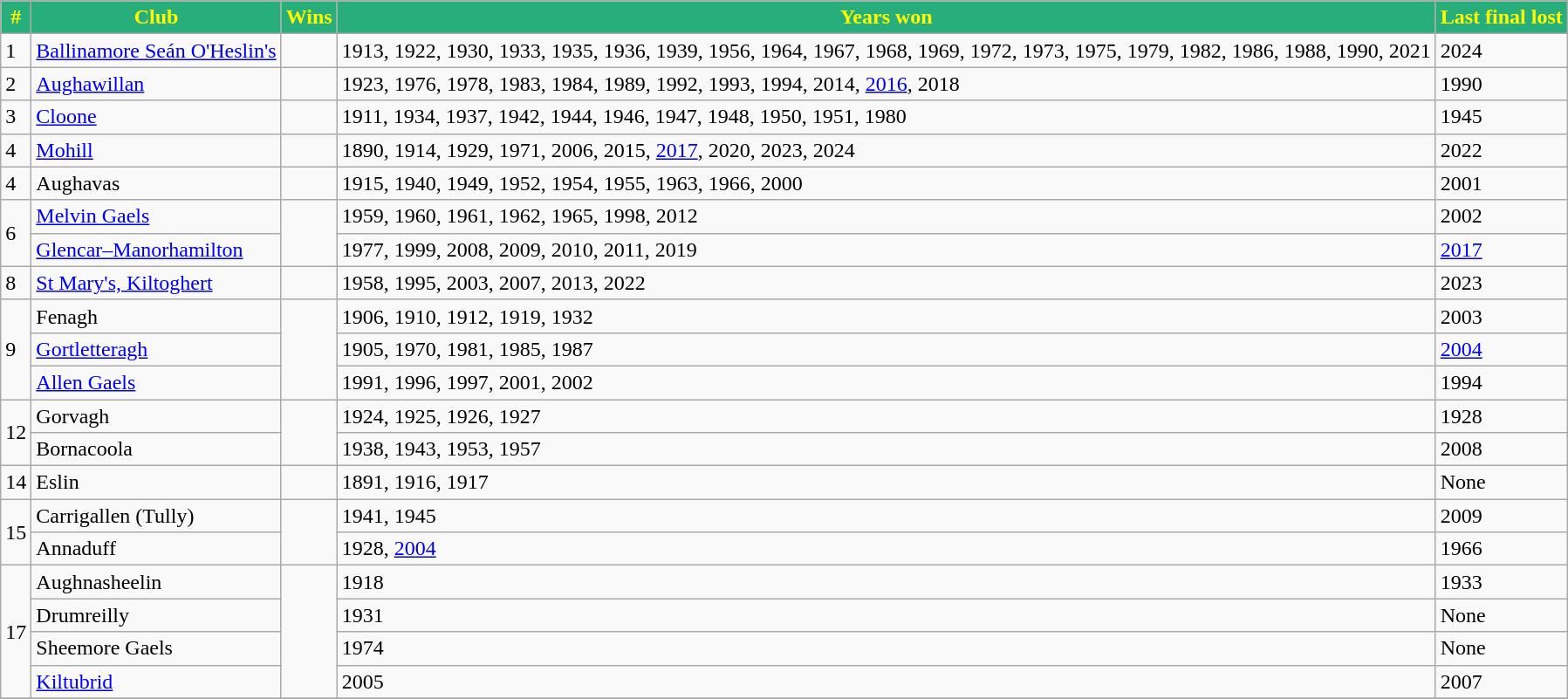<table class="wikitable">
<tr>
<th style="background:#28AE7B;color:yellow">#</th>
<th style="background:#28AE7B;color:yellow">Club</th>
<th style="background:#28AE7B;color:yellow">Wins</th>
<th style="background:#28AE7B;color:yellow">Years won</th>
<th style="background:#28AE7B;color:yellow">Last final lost</th>
</tr>
<tr>
<td>1</td>
<td><a href='#'>Ballinamore Seán O'Heslin's</a></td>
<td></td>
<td>1913, 1922, 1930, 1933, 1935, 1936, 1939, 1956, 1964, 1967, 1968, 1969, 1972, 1973, 1975, 1979, 1982, 1986, 1988, 1990, 2021</td>
<td>2024</td>
</tr>
<tr>
<td>2</td>
<td><a href='#'>Aughawillan</a></td>
<td></td>
<td>1923, 1976, 1978, 1983, 1984, 1989, 1992, 1993, 1994, 2014, <a href='#'>2016</a>, 2018</td>
<td>1990</td>
</tr>
<tr>
<td>3</td>
<td><a href='#'>Cloone</a></td>
<td></td>
<td>1911, 1934, 1937, 1942, 1944, 1946, 1947, 1948, 1950, 1951, 1980</td>
<td>1945</td>
</tr>
<tr>
<td>4</td>
<td><a href='#'>Mohill</a></td>
<td></td>
<td>1890, 1914, 1929, 1971, 2006, 2015, <a href='#'>2017</a>, 2020, 2023, 2024</td>
<td>2022</td>
</tr>
<tr>
<td>4</td>
<td>Aughavas</td>
<td></td>
<td>1915, 1940, 1949, 1952, 1954, 1955, 1963, 1966, 2000</td>
<td>2001</td>
</tr>
<tr>
<td rowspan="2">6</td>
<td><a href='#'>Melvin Gaels</a></td>
<td rowspan="2"></td>
<td>1959, 1960, 1961, 1962, 1965, 1998, 2012</td>
<td>2002</td>
</tr>
<tr>
<td><a href='#'>Glencar–Manorhamilton</a></td>
<td>1977, 1999, 2008, 2009, 2010, 2011, 2019</td>
<td><a href='#'>2017</a></td>
</tr>
<tr>
<td>8</td>
<td><a href='#'>St Mary's, Kiltoghert</a></td>
<td></td>
<td>1958, 1995, 2003, 2007, 2013, 2022</td>
<td>2023</td>
</tr>
<tr>
<td rowspan="3">9</td>
<td>Fenagh</td>
<td rowspan="3"></td>
<td>1906, 1910, 1912, 1919, 1932</td>
<td>2003</td>
</tr>
<tr>
<td><a href='#'>Gortletteragh</a></td>
<td>1905, 1970, 1981, 1985, 1987</td>
<td><a href='#'>2004</a></td>
</tr>
<tr>
<td><a href='#'>Allen Gaels</a></td>
<td>1991, 1996, 1997, 2001, 2002</td>
<td>1994</td>
</tr>
<tr>
<td rowspan="2">12</td>
<td>Gorvagh</td>
<td rowspan="2"></td>
<td>1924, 1925, 1926, 1927</td>
<td>1928</td>
</tr>
<tr>
<td>Bornacoola</td>
<td>1938, 1943, 1953, 1957</td>
<td>2008</td>
</tr>
<tr>
<td>14</td>
<td>Eslin</td>
<td></td>
<td>1891, 1916, 1917</td>
<td>None</td>
</tr>
<tr>
<td rowspan="2">15</td>
<td>Carrigallen (Tully)</td>
<td rowspan="2"></td>
<td>1941, 1945</td>
<td>2009</td>
</tr>
<tr>
<td>Annaduff</td>
<td>1928, <a href='#'>2004</a></td>
<td>1966</td>
</tr>
<tr>
<td rowspan="4">17</td>
<td>Aughnasheelin</td>
<td rowspan="4"></td>
<td>1918</td>
<td>1933</td>
</tr>
<tr>
<td>Drumreilly</td>
<td>1931</td>
<td>None</td>
</tr>
<tr>
<td>Sheemore Gaels</td>
<td>1974</td>
<td>None</td>
</tr>
<tr>
<td><a href='#'>Kiltubrid</a></td>
<td>2005</td>
<td>2007</td>
</tr>
<tr>
</tr>
</table>
